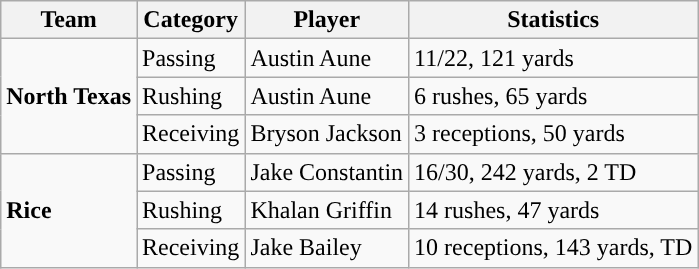<table class="wikitable" style="float: left;">
<tr>
<th>Team</th>
<th>Category</th>
<th>Player</th>
<th>Statistics</th>
</tr>
<tr>
<td rowspan=3><strong>North Texas</strong></td>
<td>Passing</td>
<td>Austin Aune</td>
<td>11/22, 121 yards</td>
</tr>
<tr>
<td>Rushing</td>
<td>Austin Aune</td>
<td>6 rushes, 65 yards</td>
</tr>
<tr>
<td>Receiving</td>
<td>Bryson Jackson</td>
<td>3 receptions, 50 yards</td>
</tr>
<tr>
<td rowspan=3><strong>Rice</strong></td>
<td>Passing</td>
<td>Jake Constantin</td>
<td>16/30, 242 yards, 2 TD</td>
</tr>
<tr>
<td>Rushing</td>
<td>Khalan Griffin</td>
<td>14 rushes, 47 yards</td>
</tr>
<tr>
<td>Receiving</td>
<td>Jake Bailey</td>
<td>10 receptions, 143 yards, TD</td>
</tr>
</table>
